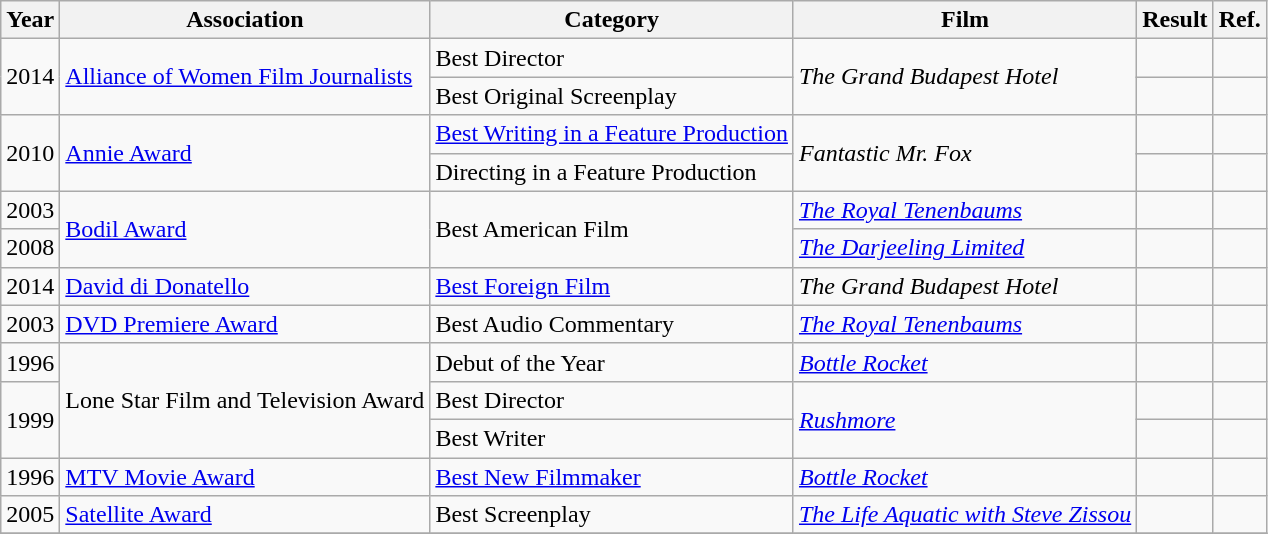<table class="wikitable plainrowheaders sortable">
<tr>
<th>Year</th>
<th>Association</th>
<th>Category</th>
<th>Film</th>
<th>Result</th>
<th class=unsortable>Ref.</th>
</tr>
<tr>
<td rowspan=2>2014</td>
<td rowspan=2><a href='#'>Alliance of Women Film Journalists</a></td>
<td>Best Director</td>
<td rowspan=2><em>The Grand Budapest Hotel</em></td>
<td></td>
<td></td>
</tr>
<tr>
<td>Best Original Screenplay</td>
<td></td>
<td></td>
</tr>
<tr>
<td rowspan="2">2010</td>
<td rowspan=2><a href='#'>Annie Award</a></td>
<td><a href='#'>Best Writing in a Feature Production</a></td>
<td rowspan=2><em>Fantastic Mr. Fox</em></td>
<td></td>
<td></td>
</tr>
<tr>
<td>Directing in a Feature Production</td>
<td></td>
<td></td>
</tr>
<tr>
<td>2003</td>
<td rowspan=2><a href='#'>Bodil Award</a></td>
<td rowspan=2>Best American Film</td>
<td><em><a href='#'>The Royal Tenenbaums</a></em></td>
<td></td>
<td></td>
</tr>
<tr>
<td>2008</td>
<td><em><a href='#'>The Darjeeling Limited</a></em></td>
<td></td>
<td></td>
</tr>
<tr>
<td>2014</td>
<td><a href='#'>David di Donatello</a></td>
<td><a href='#'>Best Foreign Film</a></td>
<td><em>The Grand Budapest Hotel</em></td>
<td></td>
<td></td>
</tr>
<tr>
<td>2003</td>
<td><a href='#'>DVD Premiere Award</a></td>
<td>Best Audio Commentary</td>
<td><em><a href='#'>The Royal Tenenbaums</a></em></td>
<td></td>
<td></td>
</tr>
<tr>
<td>1996</td>
<td rowspan=3>Lone Star Film and Television Award</td>
<td>Debut of the Year</td>
<td><em><a href='#'>Bottle Rocket</a></em></td>
<td></td>
<td></td>
</tr>
<tr>
<td rowspan="2">1999</td>
<td>Best Director</td>
<td rowspan="2"><em><a href='#'>Rushmore</a></em></td>
<td></td>
<td></td>
</tr>
<tr>
<td>Best Writer</td>
<td></td>
<td></td>
</tr>
<tr>
<td rowspan="1">1996</td>
<td><a href='#'>MTV Movie Award</a></td>
<td><a href='#'>Best New Filmmaker</a></td>
<td><em><a href='#'>Bottle Rocket</a></em></td>
<td></td>
<td></td>
</tr>
<tr>
<td>2005</td>
<td><a href='#'>Satellite Award</a></td>
<td>Best Screenplay</td>
<td><em><a href='#'>The Life Aquatic with Steve Zissou</a></em></td>
<td></td>
<td></td>
</tr>
<tr>
</tr>
</table>
